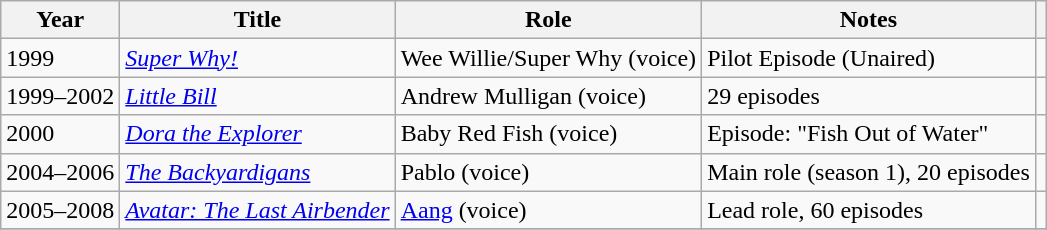<table class="wikitable sortable">
<tr>
<th>Year</th>
<th>Title</th>
<th>Role</th>
<th>Notes</th>
<th></th>
</tr>
<tr>
<td>1999</td>
<td><em><a href='#'>Super Why!</a></em></td>
<td>Wee Willie/Super Why (voice)</td>
<td>Pilot Episode (Unaired)</td>
<td></td>
</tr>
<tr>
<td>1999–2002</td>
<td><em><a href='#'>Little Bill</a></em></td>
<td>Andrew Mulligan (voice)</td>
<td>29 episodes</td>
<td></td>
</tr>
<tr>
<td>2000</td>
<td><em><a href='#'>Dora the Explorer</a></em></td>
<td>Baby Red Fish (voice)</td>
<td>Episode: "Fish Out of Water"</td>
<td></td>
</tr>
<tr>
<td>2004–2006</td>
<td><em><a href='#'>The Backyardigans</a></em></td>
<td>Pablo (voice)</td>
<td>Main role (season 1), 20 episodes</td>
<td></td>
</tr>
<tr>
<td>2005–2008</td>
<td><em><a href='#'>Avatar: The Last Airbender</a></em></td>
<td><a href='#'>Aang</a> (voice)</td>
<td>Lead role, 60 episodes</td>
<td></td>
</tr>
<tr>
</tr>
</table>
